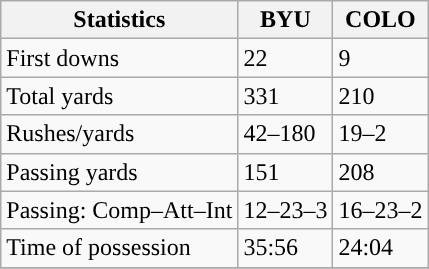<table class="wikitable" style="float: left;">
<tr>
<th>Statistics</th>
<th>BYU</th>
<th>COLO</th>
</tr>
<tr>
<td>First downs</td>
<td>22</td>
<td>9</td>
</tr>
<tr>
<td>Total yards</td>
<td>331</td>
<td>210</td>
</tr>
<tr>
<td>Rushes/yards</td>
<td>42–180</td>
<td>19–2</td>
</tr>
<tr>
<td>Passing yards</td>
<td>151</td>
<td>208</td>
</tr>
<tr>
<td>Passing: Comp–Att–Int</td>
<td>12–23–3</td>
<td>16–23–2</td>
</tr>
<tr>
<td>Time of possession</td>
<td>35:56</td>
<td>24:04</td>
</tr>
<tr>
</tr>
</table>
